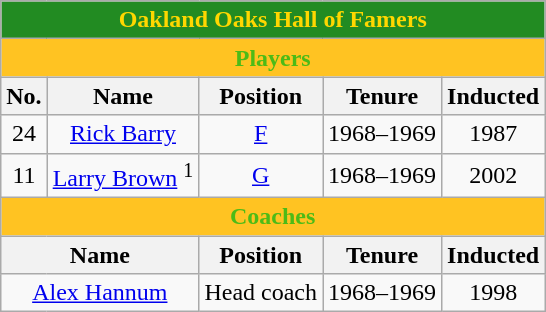<table class="wikitable" style="text-align:center">
<tr>
<th colspan="5" style="background:#228B22; color:#FFD700;">Oakland Oaks Hall of Famers</th>
</tr>
<tr>
<th colspan="5" style="text-align:center; background:#ffc322; color:#4CBB17;">Players</th>
</tr>
<tr>
<th>No.</th>
<th>Name</th>
<th>Position</th>
<th>Tenure</th>
<th>Inducted</th>
</tr>
<tr>
<td>24</td>
<td><a href='#'>Rick Barry</a></td>
<td><a href='#'>F</a></td>
<td>1968–1969</td>
<td>1987</td>
</tr>
<tr>
<td>11</td>
<td><a href='#'>Larry Brown</a> <sup>1</sup></td>
<td><a href='#'>G</a></td>
<td>1968–1969</td>
<td>2002</td>
</tr>
<tr>
<th colspan="5" style="text-align:center; background:#ffc322; color:#4CBB17;">Coaches</th>
</tr>
<tr>
<th colspan=2>Name</th>
<th>Position</th>
<th>Tenure</th>
<th>Inducted</th>
</tr>
<tr>
<td colspan=2><a href='#'>Alex Hannum</a></td>
<td>Head coach</td>
<td>1968–1969</td>
<td>1998</td>
</tr>
</table>
